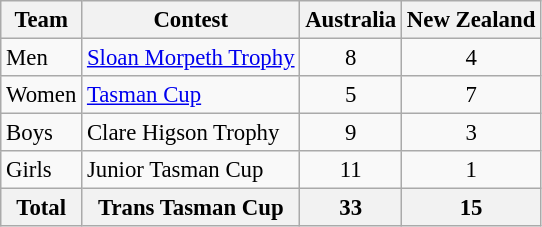<table class="wikitable" style="font-size:95%;">
<tr>
<th>Team</th>
<th>Contest</th>
<th>Australia</th>
<th>New Zealand</th>
</tr>
<tr>
<td>Men</td>
<td><a href='#'>Sloan Morpeth Trophy</a></td>
<td align="center">8</td>
<td align="center">4</td>
</tr>
<tr>
<td>Women</td>
<td><a href='#'>Tasman Cup</a></td>
<td align="center">5</td>
<td align="center">7</td>
</tr>
<tr>
<td>Boys</td>
<td>Clare Higson Trophy</td>
<td align="center">9</td>
<td align="center">3</td>
</tr>
<tr>
<td>Girls</td>
<td>Junior Tasman Cup</td>
<td align="center">11</td>
<td align="center">1</td>
</tr>
<tr>
<th>Total</th>
<th>Trans Tasman Cup</th>
<th align="center">33</th>
<th align="center">15</th>
</tr>
</table>
